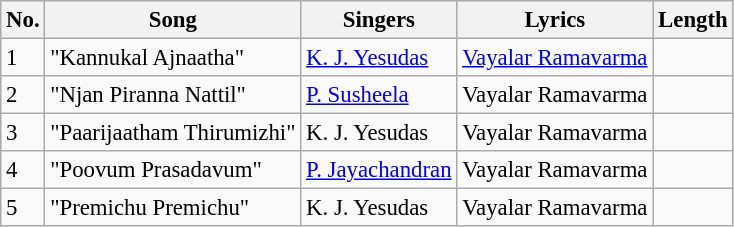<table class="wikitable" style="font-size:95%;">
<tr>
<th>No.</th>
<th>Song</th>
<th>Singers</th>
<th>Lyrics</th>
<th>Length</th>
</tr>
<tr>
<td>1</td>
<td>"Kannukal Ajnaatha"</td>
<td><a href='#'>K. J. Yesudas</a></td>
<td><a href='#'>Vayalar Ramavarma</a></td>
<td></td>
</tr>
<tr>
<td>2</td>
<td>"Njan Piranna Nattil"</td>
<td><a href='#'>P. Susheela</a></td>
<td>Vayalar Ramavarma</td>
<td></td>
</tr>
<tr>
<td>3</td>
<td>"Paarijaatham Thirumizhi"</td>
<td>K. J. Yesudas</td>
<td>Vayalar Ramavarma</td>
<td></td>
</tr>
<tr>
<td>4</td>
<td>"Poovum Prasadavum"</td>
<td><a href='#'>P. Jayachandran</a></td>
<td>Vayalar Ramavarma</td>
<td></td>
</tr>
<tr>
<td>5</td>
<td>"Premichu Premichu"</td>
<td>K. J. Yesudas</td>
<td>Vayalar Ramavarma</td>
<td></td>
</tr>
</table>
